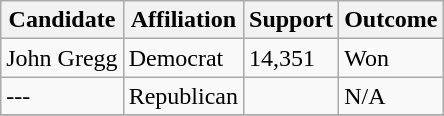<table class="wikitable">
<tr>
<th>Candidate</th>
<th>Affiliation</th>
<th>Support</th>
<th>Outcome</th>
</tr>
<tr>
<td>John Gregg</td>
<td>Democrat</td>
<td>14,351</td>
<td>Won</td>
</tr>
<tr>
<td>---</td>
<td>Republican</td>
<td></td>
<td>N/A</td>
</tr>
<tr>
</tr>
</table>
